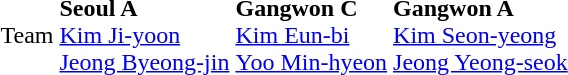<table>
<tr>
<td>Team</td>
<td> <strong>Seoul A</strong><br><a href='#'>Kim Ji-yoon</a><br><a href='#'>Jeong Byeong-jin</a></td>
<td> <strong>Gangwon C</strong><br><a href='#'>Kim Eun-bi</a><br><a href='#'>Yoo Min-hyeon</a></td>
<td> <strong>Gangwon A</strong><br><a href='#'>Kim Seon-yeong</a><br><a href='#'>Jeong Yeong-seok</a></td>
</tr>
</table>
